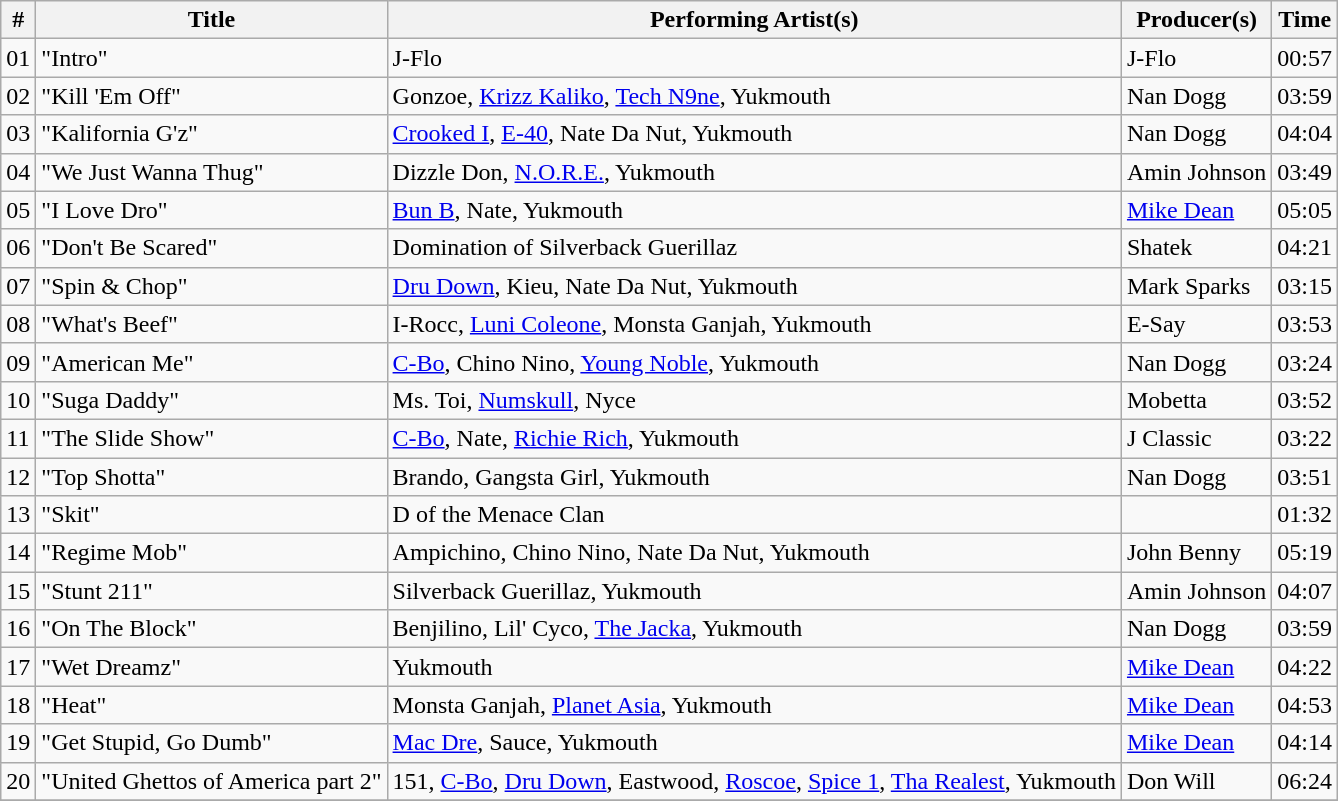<table class="wikitable">
<tr>
<th align="center">#</th>
<th align="center">Title</th>
<th align="center">Performing Artist(s)</th>
<th align="center">Producer(s)</th>
<th align="center">Time</th>
</tr>
<tr>
<td>01</td>
<td>"Intro"</td>
<td>J-Flo</td>
<td>J-Flo</td>
<td>00:57</td>
</tr>
<tr>
<td>02</td>
<td>"Kill 'Em Off"</td>
<td>Gonzoe, <a href='#'>Krizz Kaliko</a>, <a href='#'>Tech N9ne</a>, Yukmouth</td>
<td>Nan Dogg</td>
<td>03:59</td>
</tr>
<tr>
<td>03</td>
<td>"Kalifornia G'z"</td>
<td><a href='#'>Crooked I</a>, <a href='#'>E-40</a>, Nate Da Nut, Yukmouth</td>
<td>Nan Dogg</td>
<td>04:04</td>
</tr>
<tr>
<td>04</td>
<td>"We Just Wanna Thug"</td>
<td>Dizzle Don, <a href='#'>N.O.R.E.</a>, Yukmouth</td>
<td>Amin Johnson</td>
<td>03:49</td>
</tr>
<tr>
<td>05</td>
<td>"I Love Dro"</td>
<td><a href='#'>Bun B</a>, Nate, Yukmouth</td>
<td><a href='#'>Mike Dean</a></td>
<td>05:05</td>
</tr>
<tr>
<td>06</td>
<td>"Don't Be Scared"</td>
<td>Domination of Silverback Guerillaz</td>
<td>Shatek</td>
<td>04:21</td>
</tr>
<tr>
<td>07</td>
<td>"Spin & Chop"</td>
<td><a href='#'>Dru Down</a>, Kieu, Nate Da Nut, Yukmouth</td>
<td>Mark Sparks</td>
<td>03:15</td>
</tr>
<tr>
<td>08</td>
<td>"What's Beef"</td>
<td>I-Rocc, <a href='#'>Luni Coleone</a>, Monsta Ganjah, Yukmouth</td>
<td>E-Say</td>
<td>03:53</td>
</tr>
<tr>
<td>09</td>
<td>"American Me"</td>
<td><a href='#'>C-Bo</a>, Chino Nino, <a href='#'>Young Noble</a>, Yukmouth</td>
<td>Nan Dogg</td>
<td>03:24</td>
</tr>
<tr>
<td>10</td>
<td>"Suga Daddy"</td>
<td>Ms. Toi, <a href='#'>Numskull</a>, Nyce</td>
<td>Mobetta</td>
<td>03:52</td>
</tr>
<tr>
<td>11</td>
<td>"The Slide Show"</td>
<td><a href='#'>C-Bo</a>, Nate, <a href='#'>Richie Rich</a>, Yukmouth</td>
<td>J Classic</td>
<td>03:22</td>
</tr>
<tr>
<td>12</td>
<td>"Top Shotta"</td>
<td>Brando, Gangsta Girl, Yukmouth</td>
<td>Nan Dogg</td>
<td>03:51</td>
</tr>
<tr>
<td>13</td>
<td>"Skit"</td>
<td>D of the Menace Clan</td>
<td></td>
<td>01:32</td>
</tr>
<tr>
<td>14</td>
<td>"Regime Mob"</td>
<td>Ampichino, Chino Nino, Nate Da Nut, Yukmouth</td>
<td>John Benny</td>
<td>05:19</td>
</tr>
<tr>
<td>15</td>
<td>"Stunt 211"</td>
<td>Silverback Guerillaz, Yukmouth</td>
<td>Amin Johnson</td>
<td>04:07</td>
</tr>
<tr>
<td>16</td>
<td>"On The Block"</td>
<td>Benjilino, Lil' Cyco, <a href='#'>The Jacka</a>, Yukmouth</td>
<td>Nan Dogg</td>
<td>03:59</td>
</tr>
<tr>
<td>17</td>
<td>"Wet Dreamz"</td>
<td>Yukmouth</td>
<td><a href='#'>Mike Dean</a></td>
<td>04:22</td>
</tr>
<tr>
<td>18</td>
<td>"Heat"</td>
<td>Monsta Ganjah, <a href='#'>Planet Asia</a>, Yukmouth</td>
<td><a href='#'>Mike Dean</a></td>
<td>04:53</td>
</tr>
<tr>
<td>19</td>
<td>"Get Stupid, Go Dumb"</td>
<td><a href='#'>Mac Dre</a>, Sauce, Yukmouth</td>
<td><a href='#'>Mike Dean</a></td>
<td>04:14</td>
</tr>
<tr>
<td>20</td>
<td>"United Ghettos of America part 2"</td>
<td>151, <a href='#'>C-Bo</a>, <a href='#'>Dru Down</a>, Eastwood, <a href='#'>Roscoe</a>, <a href='#'>Spice 1</a>, <a href='#'>Tha Realest</a>, Yukmouth</td>
<td>Don Will</td>
<td>06:24</td>
</tr>
<tr>
</tr>
</table>
